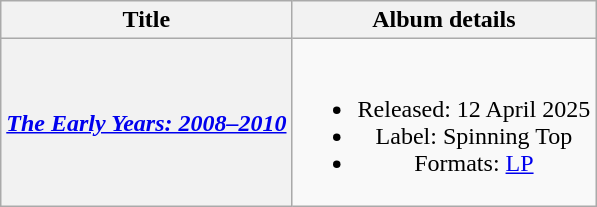<table class="wikitable plainrowheaders" style="text-align:center;">
<tr>
<th scope="col" rowspan="1">Title</th>
<th scope="col" rowspan="1">Album details</th>
</tr>
<tr>
<th scope="row"><em><a href='#'>The Early Years: 2008–2010</a></em></th>
<td><br><ul><li>Released: 12 April 2025</li><li>Label: Spinning Top </li><li>Formats: <a href='#'>LP</a></li></ul></td>
</tr>
</table>
